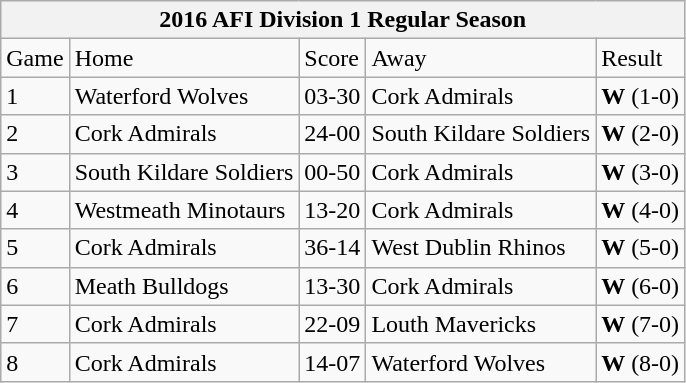<table class="wikitable">
<tr>
<th colspan="5">2016 AFI Division 1 Regular Season</th>
</tr>
<tr>
<td>Game</td>
<td>Home</td>
<td>Score</td>
<td>Away</td>
<td>Result</td>
</tr>
<tr>
<td>1</td>
<td>Waterford Wolves</td>
<td>03-30</td>
<td>Cork Admirals</td>
<td><strong>W</strong> (1-0)</td>
</tr>
<tr>
<td>2</td>
<td>Cork Admirals</td>
<td>24-00</td>
<td>South Kildare Soldiers</td>
<td><strong>W</strong> (2-0)</td>
</tr>
<tr>
<td>3</td>
<td>South Kildare Soldiers</td>
<td>00-50</td>
<td>Cork Admirals</td>
<td><strong>W</strong> (3-0)</td>
</tr>
<tr>
<td>4</td>
<td>Westmeath Minotaurs</td>
<td>13-20</td>
<td>Cork Admirals</td>
<td><strong>W</strong> (4-0)</td>
</tr>
<tr>
<td>5</td>
<td>Cork Admirals</td>
<td>36-14</td>
<td>West Dublin Rhinos</td>
<td><strong>W</strong> (5-0)</td>
</tr>
<tr>
<td>6</td>
<td>Meath Bulldogs</td>
<td>13-30</td>
<td>Cork Admirals</td>
<td><strong>W</strong> (6-0)</td>
</tr>
<tr>
<td>7</td>
<td>Cork Admirals</td>
<td>22-09</td>
<td>Louth Mavericks</td>
<td><strong>W</strong> (7-0)</td>
</tr>
<tr>
<td>8</td>
<td>Cork Admirals</td>
<td>14-07</td>
<td>Waterford Wolves</td>
<td><strong>W</strong> (8-0)</td>
</tr>
</table>
